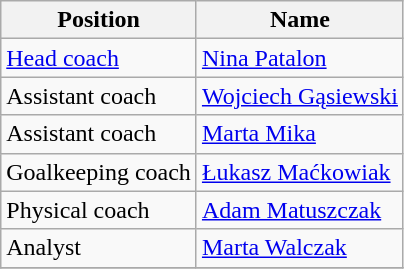<table class="wikitable">
<tr>
<th>Position</th>
<th>Name</th>
</tr>
<tr>
<td><a href='#'>Head coach</a></td>
<td><a href='#'>Nina Patalon</a></td>
</tr>
<tr>
<td>Assistant coach</td>
<td><a href='#'>Wojciech Gąsiewski</a></td>
</tr>
<tr>
<td>Assistant coach</td>
<td><a href='#'>Marta Mika</a></td>
</tr>
<tr>
<td>Goalkeeping coach</td>
<td><a href='#'>Łukasz Maćkowiak</a></td>
</tr>
<tr>
<td>Physical coach</td>
<td><a href='#'>Adam Matuszczak</a></td>
</tr>
<tr>
<td>Analyst</td>
<td><a href='#'>Marta Walczak</a></td>
</tr>
<tr>
</tr>
</table>
